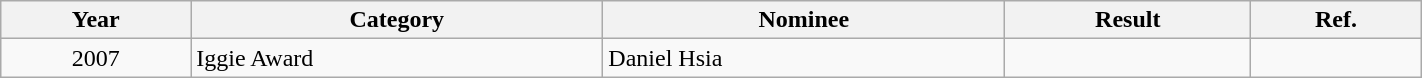<table class="wikitable plainrowheaders" style="width:75%;">
<tr>
<th scope="col">Year</th>
<th scope="col">Category</th>
<th scope="col">Nominee</th>
<th scope="col">Result</th>
<th scope="col">Ref.</th>
</tr>
<tr>
<td style="text-align:center;">2007</td>
<td>Iggie Award</td>
<td>Daniel Hsia </td>
<td></td>
<td style="text-align:center;"></td>
</tr>
</table>
